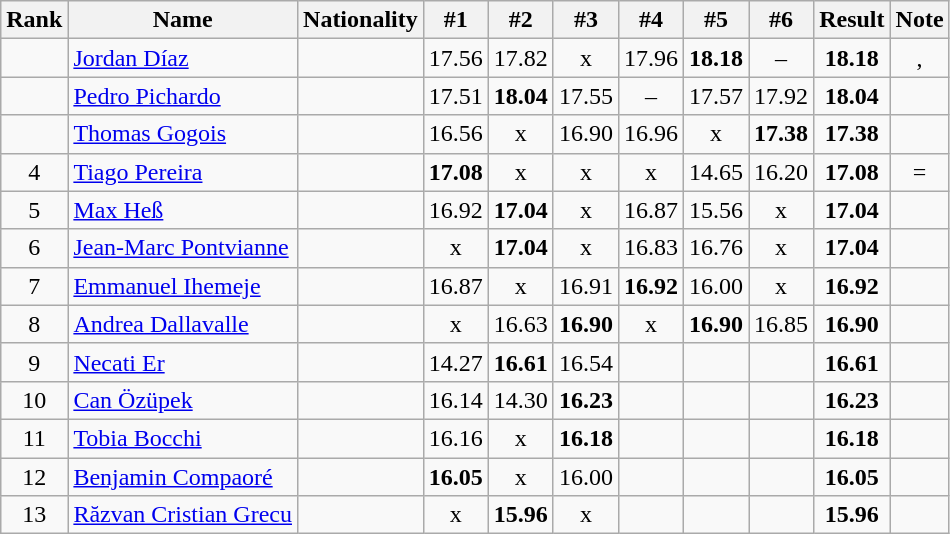<table class="wikitable sortable" style="text-align:center">
<tr>
<th>Rank</th>
<th>Name</th>
<th>Nationality</th>
<th>#1</th>
<th>#2</th>
<th>#3</th>
<th>#4</th>
<th>#5</th>
<th>#6</th>
<th>Result</th>
<th>Note</th>
</tr>
<tr>
<td></td>
<td align="left"><a href='#'>Jordan Díaz</a></td>
<td align="left"></td>
<td>17.56</td>
<td>17.82</td>
<td>x</td>
<td>17.96</td>
<td><strong>18.18</strong></td>
<td>–</td>
<td><strong>18.18</strong></td>
<td>, </td>
</tr>
<tr>
<td></td>
<td align="left"><a href='#'>Pedro Pichardo</a></td>
<td align="left"></td>
<td>17.51</td>
<td><strong>18.04</strong></td>
<td>17.55</td>
<td>–</td>
<td>17.57</td>
<td>17.92</td>
<td><strong>18.04</strong></td>
<td></td>
</tr>
<tr>
<td></td>
<td align="left"><a href='#'>Thomas Gogois</a></td>
<td align="left"></td>
<td>16.56</td>
<td>x</td>
<td>16.90</td>
<td>16.96</td>
<td>x</td>
<td><strong>17.38</strong></td>
<td><strong>17.38</strong></td>
<td></td>
</tr>
<tr>
<td>4</td>
<td align="left"><a href='#'>Tiago Pereira</a></td>
<td align="left"></td>
<td><strong>17.08</strong></td>
<td>x</td>
<td>x</td>
<td>x</td>
<td>14.65</td>
<td>16.20</td>
<td><strong>17.08</strong></td>
<td>=</td>
</tr>
<tr>
<td>5</td>
<td align="left"><a href='#'>Max Heß</a></td>
<td align="left"></td>
<td>16.92</td>
<td><strong>17.04</strong></td>
<td>x</td>
<td>16.87</td>
<td>15.56</td>
<td>x</td>
<td><strong>17.04</strong></td>
<td></td>
</tr>
<tr>
<td>6</td>
<td align="left"><a href='#'>Jean-Marc Pontvianne</a></td>
<td align="left"></td>
<td>x</td>
<td><strong>17.04</strong></td>
<td>x</td>
<td>16.83</td>
<td>16.76</td>
<td>x</td>
<td><strong>17.04</strong></td>
<td></td>
</tr>
<tr>
<td>7</td>
<td align="left"><a href='#'>Emmanuel Ihemeje</a></td>
<td align="left"></td>
<td>16.87</td>
<td>x</td>
<td>16.91</td>
<td><strong>16.92</strong></td>
<td>16.00</td>
<td>x</td>
<td><strong>16.92</strong></td>
<td></td>
</tr>
<tr>
<td>8</td>
<td align="left"><a href='#'>Andrea Dallavalle</a></td>
<td align="left"></td>
<td>x</td>
<td>16.63</td>
<td><strong>16.90</strong></td>
<td>x</td>
<td><strong>16.90</strong></td>
<td>16.85</td>
<td><strong>16.90</strong></td>
<td></td>
</tr>
<tr>
<td>9</td>
<td align="left"><a href='#'>Necati Er</a></td>
<td align="left"></td>
<td>14.27</td>
<td><strong>16.61</strong></td>
<td>16.54</td>
<td></td>
<td></td>
<td></td>
<td><strong>16.61</strong></td>
<td></td>
</tr>
<tr>
<td>10</td>
<td align="left"><a href='#'>Can Özüpek</a></td>
<td align="left"></td>
<td>16.14</td>
<td>14.30</td>
<td><strong>16.23</strong></td>
<td></td>
<td></td>
<td></td>
<td><strong>16.23</strong></td>
<td></td>
</tr>
<tr>
<td>11</td>
<td align="left"><a href='#'>Tobia Bocchi</a></td>
<td align="left"></td>
<td>16.16</td>
<td>x</td>
<td><strong>16.18</strong></td>
<td></td>
<td></td>
<td></td>
<td><strong>16.18</strong></td>
<td></td>
</tr>
<tr>
<td>12</td>
<td align="left"><a href='#'>Benjamin Compaoré</a></td>
<td align="left"></td>
<td><strong>16.05</strong></td>
<td>x</td>
<td>16.00</td>
<td></td>
<td></td>
<td></td>
<td><strong>16.05</strong></td>
<td></td>
</tr>
<tr>
<td>13</td>
<td align=left><a href='#'>Răzvan Cristian Grecu</a></td>
<td align=left></td>
<td>x</td>
<td><strong>15.96</strong></td>
<td>x</td>
<td></td>
<td></td>
<td></td>
<td><strong>15.96</strong></td>
<td></td>
</tr>
</table>
